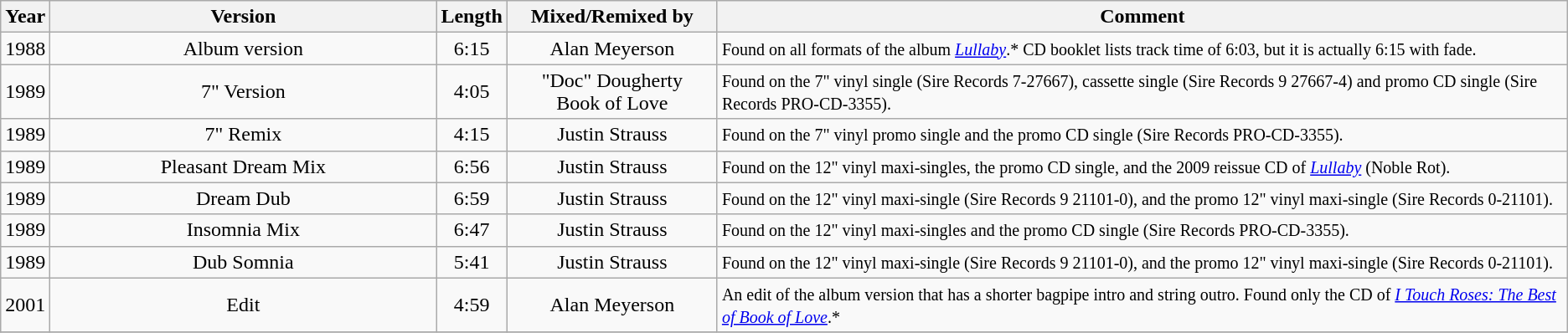<table class="wikitable">
<tr>
<th>Year</th>
<th style="width:300px;">Version</th>
<th>Length</th>
<th style="width:160px;">Mixed/Remixed by</th>
<th>Comment</th>
</tr>
<tr>
<td align=center>1988</td>
<td align=center>Album version</td>
<td align=center>6:15</td>
<td align=center>Alan Meyerson</td>
<td><small>Found on all formats of the album <em><a href='#'>Lullaby</a></em>.* CD booklet lists track time of 6:03, but it is actually 6:15 with fade.</small></td>
</tr>
<tr>
<td align=center>1989</td>
<td align=center>7" Version</td>
<td align=center>4:05</td>
<td align=center>"Doc" Dougherty<br>Book of Love</td>
<td><small>Found on the 7" vinyl single (Sire Records 7-27667), cassette single (Sire Records 9 27667-4) and promo CD single (Sire Records PRO-CD-3355).</small></td>
</tr>
<tr>
<td align=center>1989</td>
<td align=center>7" Remix</td>
<td align=center>4:15</td>
<td align=center>Justin Strauss</td>
<td><small>Found on the 7" vinyl promo single and the promo CD single (Sire Records PRO-CD-3355).</small></td>
</tr>
<tr>
<td align=center>1989</td>
<td align=center>Pleasant Dream Mix</td>
<td align=center>6:56</td>
<td align=center>Justin Strauss</td>
<td><small>Found on the 12" vinyl maxi-singles, the promo CD single, and the 2009 reissue CD of <em><a href='#'>Lullaby</a></em> (Noble Rot).</small></td>
</tr>
<tr>
<td align=center>1989</td>
<td align=center>Dream Dub</td>
<td align=center>6:59</td>
<td align=center>Justin Strauss</td>
<td><small>Found on the 12" vinyl maxi-single (Sire Records 9 21101-0), and the promo 12" vinyl maxi-single (Sire Records 0-21101).</small></td>
</tr>
<tr>
<td align=center>1989</td>
<td align=center>Insomnia Mix</td>
<td align=center>6:47</td>
<td align=center>Justin Strauss</td>
<td><small>Found on the 12" vinyl maxi-singles and the promo CD single (Sire Records PRO-CD-3355).</small></td>
</tr>
<tr>
<td align=center>1989</td>
<td align=center>Dub Somnia</td>
<td align=center>5:41</td>
<td align=center>Justin Strauss</td>
<td><small>Found on the 12" vinyl maxi-single (Sire Records 9 21101-0), and the promo 12" vinyl maxi-single (Sire Records 0-21101).</small></td>
</tr>
<tr>
<td align=center>2001</td>
<td align=center>Edit</td>
<td align=center>4:59</td>
<td align=center>Alan Meyerson</td>
<td><small>An edit of the album version that has a shorter bagpipe intro and string outro. Found only the CD of <em><a href='#'>I Touch Roses: The Best of Book of Love</a></em>.*</small></td>
</tr>
<tr>
</tr>
</table>
